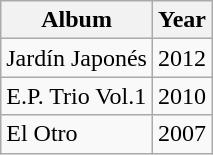<table class="wikitable">
<tr>
<th>Album</th>
<th>Year</th>
</tr>
<tr>
<td>Jardín Japonés</td>
<td>2012</td>
</tr>
<tr>
<td>E.P. Trio Vol.1</td>
<td>2010</td>
</tr>
<tr>
<td>El Otro</td>
<td>2007</td>
</tr>
</table>
